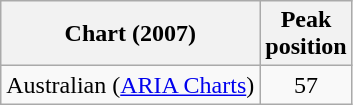<table class="wikitable">
<tr>
<th>Chart (2007)</th>
<th>Peak<br>position</th>
</tr>
<tr>
<td>Australian (<a href='#'>ARIA Charts</a>)</td>
<td align="center">57</td>
</tr>
</table>
